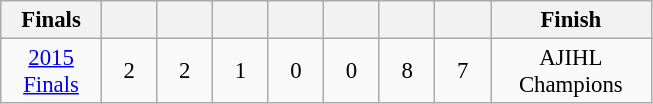<table class="wikitable" style="text-align:center;font-size:95%;">
<tr>
<th width=60>Finals</th>
<th width=30></th>
<th width=30></th>
<th width=30></th>
<th width=30></th>
<th width=30></th>
<th width=30></th>
<th width=30></th>
<th width=100>Finish</th>
</tr>
<tr>
<td><a href='#'>2015 Finals</a></td>
<td>2</td>
<td>2</td>
<td>1</td>
<td>0</td>
<td>0</td>
<td>8</td>
<td>7</td>
<td>AJIHL Champions</td>
</tr>
</table>
